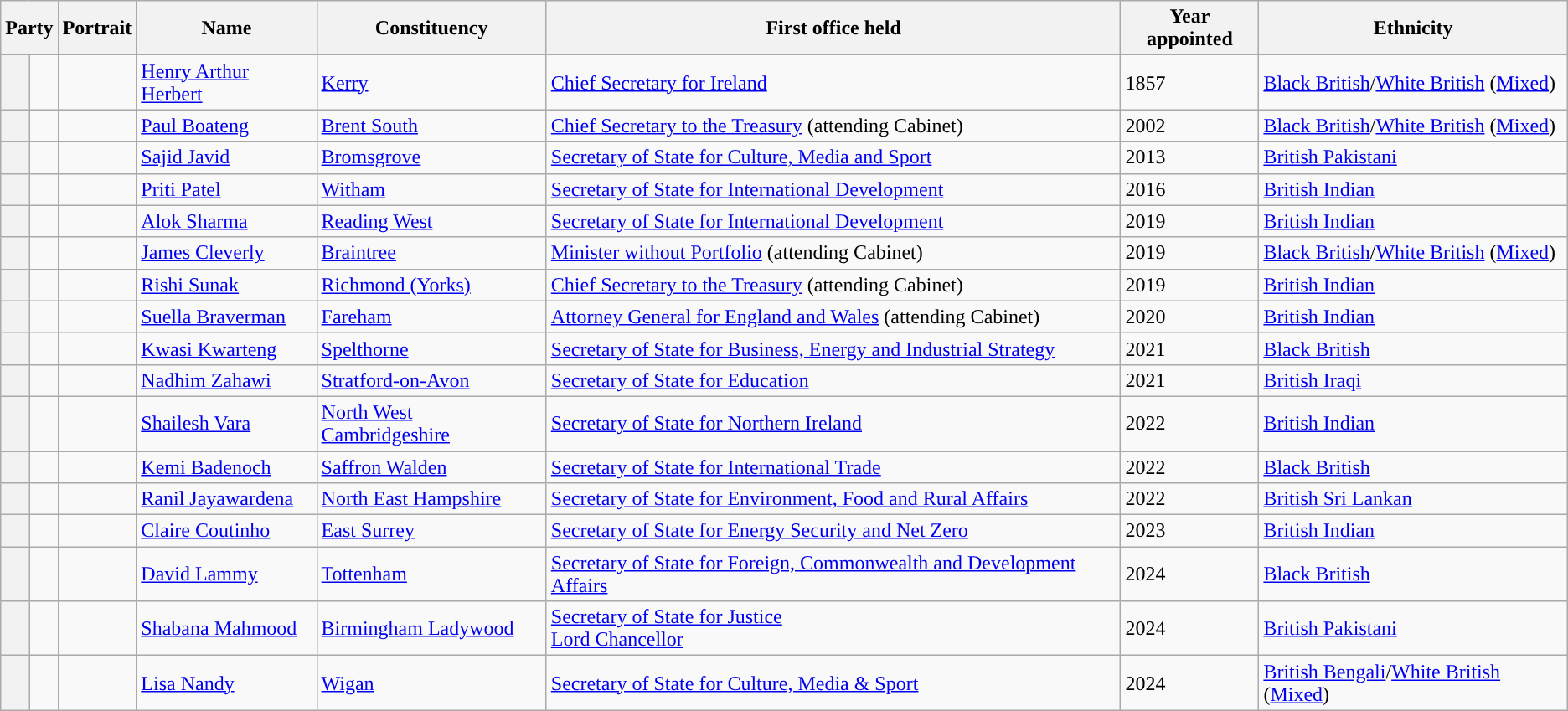<table class="wikitable sortable">
<tr>
<th colspan=2>Party</th>
<th>Portrait</th>
<th>Name</th>
<th>Constituency</th>
<th>First office held</th>
<th>Year appointed</th>
<th>Ethnicity</th>
</tr>
<tr>
<th style="background-color: "></th>
<td></td>
<td></td>
<td><a href='#'>Henry Arthur Herbert</a></td>
<td><a href='#'>Kerry</a></td>
<td><a href='#'>Chief Secretary for Ireland</a></td>
<td>1857</td>
<td><a href='#'>Black British</a>/<a href='#'>White British</a> (<a href='#'>Mixed</a>)</td>
</tr>
<tr>
<th style="background-color: "></th>
<td></td>
<td></td>
<td><a href='#'>Paul Boateng</a></td>
<td><a href='#'>Brent South</a></td>
<td><a href='#'>Chief Secretary to the Treasury</a> (attending Cabinet)</td>
<td>2002</td>
<td><a href='#'>Black British</a>/<a href='#'>White British</a> (<a href='#'>Mixed</a>)</td>
</tr>
<tr>
<th style="background-color: "></th>
<td></td>
<td></td>
<td><a href='#'>Sajid Javid</a></td>
<td><a href='#'>Bromsgrove</a></td>
<td><a href='#'>Secretary of State for Culture, Media and Sport</a></td>
<td>2013</td>
<td><a href='#'>British Pakistani</a></td>
</tr>
<tr>
<th style="background-color: "></th>
<td></td>
<td></td>
<td><a href='#'>Priti Patel</a></td>
<td><a href='#'>Witham</a></td>
<td><a href='#'>Secretary of State for International Development</a></td>
<td>2016</td>
<td><a href='#'>British Indian</a></td>
</tr>
<tr>
<th style="background-color: "></th>
<td></td>
<td></td>
<td><a href='#'>Alok Sharma</a></td>
<td><a href='#'>Reading West</a></td>
<td><a href='#'>Secretary of State for International Development</a></td>
<td>2019</td>
<td><a href='#'>British Indian</a></td>
</tr>
<tr>
<th style="background-color: "></th>
<td></td>
<td></td>
<td><a href='#'>James Cleverly</a></td>
<td><a href='#'>Braintree</a></td>
<td><a href='#'>Minister without Portfolio</a> (attending Cabinet)</td>
<td>2019</td>
<td><a href='#'>Black British</a>/<a href='#'>White British</a> (<a href='#'>Mixed</a>)</td>
</tr>
<tr>
<th style="background-color: "></th>
<td></td>
<td></td>
<td><a href='#'>Rishi Sunak</a></td>
<td><a href='#'>Richmond (Yorks)</a></td>
<td><a href='#'>Chief Secretary to the Treasury</a> (attending Cabinet)</td>
<td>2019</td>
<td><a href='#'>British Indian</a></td>
</tr>
<tr>
<th style="background-color: "></th>
<td></td>
<td></td>
<td><a href='#'>Suella Braverman</a></td>
<td><a href='#'>Fareham</a></td>
<td><a href='#'>Attorney General for England and Wales</a> (attending Cabinet)</td>
<td>2020</td>
<td><a href='#'>British Indian</a></td>
</tr>
<tr>
<th style="background-color: "></th>
<td></td>
<td></td>
<td><a href='#'>Kwasi Kwarteng</a></td>
<td><a href='#'>Spelthorne</a></td>
<td><a href='#'>Secretary of State for Business, Energy and Industrial Strategy</a></td>
<td>2021</td>
<td><a href='#'>Black British</a></td>
</tr>
<tr>
<th style="background-color: "></th>
<td></td>
<td></td>
<td><a href='#'>Nadhim Zahawi</a></td>
<td><a href='#'>Stratford-on-Avon</a></td>
<td><a href='#'>Secretary of State for Education</a></td>
<td>2021</td>
<td><a href='#'>British Iraqi</a></td>
</tr>
<tr>
<th style="background-color: "></th>
<td></td>
<td></td>
<td><a href='#'>Shailesh Vara</a></td>
<td><a href='#'>North West Cambridgeshire</a></td>
<td><a href='#'>Secretary of State for Northern Ireland</a></td>
<td>2022</td>
<td><a href='#'>British Indian</a></td>
</tr>
<tr>
<th style="background-color: "></th>
<td></td>
<td></td>
<td><a href='#'>Kemi Badenoch</a></td>
<td><a href='#'>Saffron Walden</a></td>
<td><a href='#'>Secretary of State for International Trade</a></td>
<td>2022</td>
<td><a href='#'>Black British</a></td>
</tr>
<tr>
<th style="background-color: "></th>
<td></td>
<td></td>
<td><a href='#'>Ranil Jayawardena</a></td>
<td><a href='#'>North East Hampshire</a></td>
<td><a href='#'>Secretary of State for Environment, Food and Rural Affairs</a></td>
<td>2022</td>
<td><a href='#'>British Sri Lankan</a></td>
</tr>
<tr>
<th style="background-color: "></th>
<td></td>
<td></td>
<td><a href='#'>Claire Coutinho</a></td>
<td><a href='#'>East Surrey</a></td>
<td><a href='#'>Secretary of State for Energy Security and Net Zero</a></td>
<td>2023</td>
<td><a href='#'>British Indian</a></td>
</tr>
<tr>
<th style="background-color: "></th>
<td></td>
<td></td>
<td><a href='#'>David Lammy</a></td>
<td><a href='#'>Tottenham</a></td>
<td><a href='#'>Secretary of State for Foreign, Commonwealth and Development Affairs</a></td>
<td>2024</td>
<td><a href='#'>Black British</a></td>
</tr>
<tr>
<th style="background-color: "></th>
<td></td>
<td></td>
<td><a href='#'>Shabana Mahmood</a></td>
<td><a href='#'>Birmingham Ladywood</a></td>
<td><a href='#'>Secretary of State for Justice</a><br><a href='#'>Lord Chancellor</a></td>
<td>2024</td>
<td><a href='#'>British Pakistani</a></td>
</tr>
<tr>
<th style="background-color: "></th>
<td></td>
<td></td>
<td><a href='#'>Lisa Nandy</a></td>
<td><a href='#'>Wigan</a></td>
<td><a href='#'>Secretary of State for Culture, Media & Sport</a></td>
<td>2024</td>
<td><a href='#'>British Bengali</a>/<a href='#'>White British</a> (<a href='#'>Mixed</a>)</td>
</tr>
</table>
